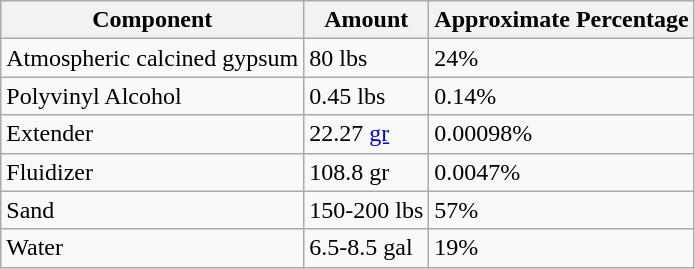<table class="wikitable sortable">
<tr>
<th>Component</th>
<th class="unsortable">Amount</th>
<th>Approximate Percentage</th>
</tr>
<tr>
<td>Atmospheric calcined gypsum</td>
<td>80 lbs</td>
<td>24%</td>
</tr>
<tr>
<td>Polyvinyl Alcohol</td>
<td>0.45 lbs</td>
<td>0.14%</td>
</tr>
<tr>
<td>Extender</td>
<td>22.27 <a href='#'>gr</a></td>
<td>0.00098%</td>
</tr>
<tr>
<td>Fluidizer</td>
<td>108.8 gr</td>
<td>0.0047%</td>
</tr>
<tr>
<td>Sand</td>
<td>150-200 lbs</td>
<td>57%</td>
</tr>
<tr>
<td>Water</td>
<td>6.5-8.5 gal</td>
<td>19%</td>
</tr>
</table>
